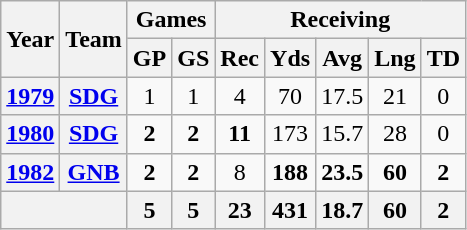<table class="wikitable" style="text-align:center">
<tr>
<th rowspan="2">Year</th>
<th rowspan="2">Team</th>
<th colspan="2">Games</th>
<th colspan="5">Receiving</th>
</tr>
<tr>
<th>GP</th>
<th>GS</th>
<th>Rec</th>
<th>Yds</th>
<th>Avg</th>
<th>Lng</th>
<th>TD</th>
</tr>
<tr>
<th><a href='#'>1979</a></th>
<th><a href='#'>SDG</a></th>
<td>1</td>
<td>1</td>
<td>4</td>
<td>70</td>
<td>17.5</td>
<td>21</td>
<td>0</td>
</tr>
<tr>
<th><a href='#'>1980</a></th>
<th><a href='#'>SDG</a></th>
<td><strong>2</strong></td>
<td><strong>2</strong></td>
<td><strong>11</strong></td>
<td>173</td>
<td>15.7</td>
<td>28</td>
<td>0</td>
</tr>
<tr>
<th><a href='#'>1982</a></th>
<th><a href='#'>GNB</a></th>
<td><strong>2</strong></td>
<td><strong>2</strong></td>
<td>8</td>
<td><strong>188</strong></td>
<td><strong>23.5</strong></td>
<td><strong>60</strong></td>
<td><strong>2</strong></td>
</tr>
<tr>
<th colspan="2"></th>
<th>5</th>
<th>5</th>
<th>23</th>
<th>431</th>
<th>18.7</th>
<th>60</th>
<th>2</th>
</tr>
</table>
